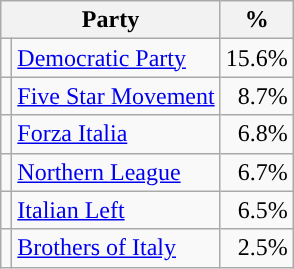<table class=wikitable style=text-align:left>
<tr>
<th colspan="2" style="text-align:center;">Party</th>
<th valign=top>%</th>
</tr>
<tr>
<td style="color:inherit;background:"></td>
<td><a href='#'>Democratic Party</a></td>
<td align=right>15.6%</td>
</tr>
<tr>
<td style="color:inherit;background:"></td>
<td><a href='#'>Five Star Movement</a></td>
<td align=right>8.7%</td>
</tr>
<tr>
<td style="color:inherit;background:"></td>
<td><a href='#'>Forza Italia</a></td>
<td align=right>6.8%</td>
</tr>
<tr>
<td style="color:inherit;background:"></td>
<td><a href='#'>Northern League</a></td>
<td align=right>6.7%</td>
</tr>
<tr>
<td style="color:inherit;background:"></td>
<td><a href='#'>Italian Left</a></td>
<td align=right>6.5%</td>
</tr>
<tr>
<td style="color:inherit;background:"></td>
<td><a href='#'>Brothers of Italy</a></td>
<td align=right>2.5%</td>
</tr>
</table>
